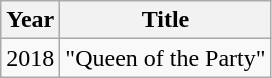<table class="wikitable plainrowheaders sortable">
<tr>
<th scope="col">Year</th>
<th scope="col">Title</th>
</tr>
<tr>
<td>2018</td>
<td>"Queen of the Party"</td>
</tr>
</table>
